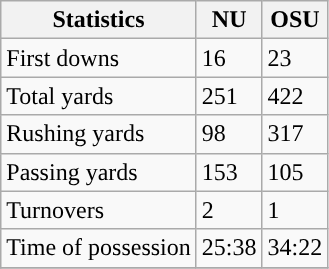<table class="wikitable">
<tr>
<th>Statistics</th>
<th>NU</th>
<th>OSU</th>
</tr>
<tr>
<td>First downs</td>
<td>16</td>
<td>23</td>
</tr>
<tr>
<td>Total yards</td>
<td>251</td>
<td>422</td>
</tr>
<tr>
<td>Rushing yards</td>
<td>98</td>
<td>317</td>
</tr>
<tr>
<td>Passing yards</td>
<td>153</td>
<td>105</td>
</tr>
<tr>
<td>Turnovers</td>
<td>2</td>
<td>1</td>
</tr>
<tr>
<td>Time of possession</td>
<td>25:38</td>
<td>34:22</td>
</tr>
<tr>
</tr>
</table>
